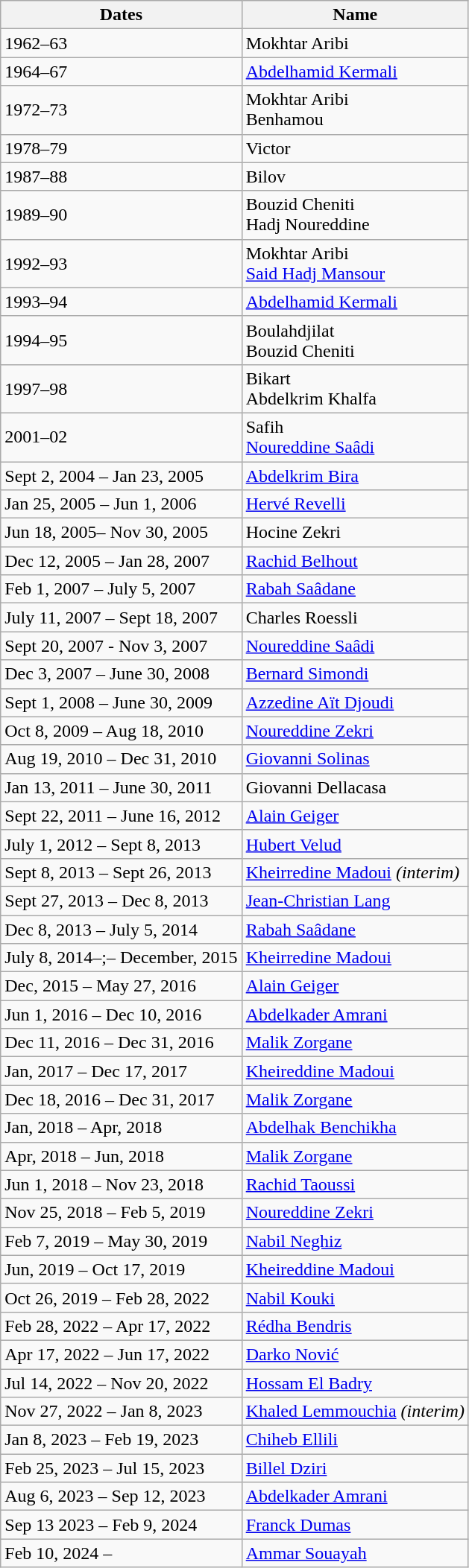<table class="wikitable">
<tr>
<th>Dates</th>
<th>Name</th>
</tr>
<tr>
<td>1962–63</td>
<td> Mokhtar Aribi</td>
</tr>
<tr>
<td>1964–67</td>
<td> <a href='#'>Abdelhamid Kermali</a></td>
</tr>
<tr>
<td>1972–73</td>
<td> Mokhtar Aribi<br> Benhamou</td>
</tr>
<tr>
<td>1978–79</td>
<td> Victor</td>
</tr>
<tr>
<td>1987–88</td>
<td> Bilov</td>
</tr>
<tr>
<td>1989–90</td>
<td> Bouzid Cheniti<br> Hadj Noureddine</td>
</tr>
<tr>
<td>1992–93</td>
<td> Mokhtar Aribi<br> <a href='#'>Said Hadj Mansour</a></td>
</tr>
<tr>
<td>1993–94</td>
<td> <a href='#'>Abdelhamid Kermali</a></td>
</tr>
<tr>
<td>1994–95</td>
<td> Boulahdjilat<br> Bouzid Cheniti</td>
</tr>
<tr>
<td>1997–98</td>
<td> Bikart <br> Abdelkrim Khalfa</td>
</tr>
<tr>
<td>2001–02</td>
<td> Safih<br> <a href='#'>Noureddine Saâdi</a></td>
</tr>
<tr>
<td>Sept 2, 2004 – Jan 23, 2005</td>
<td>  <a href='#'>Abdelkrim Bira</a></td>
</tr>
<tr>
<td>Jan 25, 2005 – Jun 1, 2006</td>
<td> <a href='#'>Hervé Revelli</a></td>
</tr>
<tr>
<td>Jun 18, 2005– Nov 30, 2005</td>
<td> Hocine Zekri</td>
</tr>
<tr>
<td>Dec 12, 2005 – Jan 28, 2007</td>
<td> <a href='#'>Rachid Belhout</a></td>
</tr>
<tr>
<td>Feb 1, 2007 – July 5, 2007</td>
<td> <a href='#'>Rabah Saâdane</a></td>
</tr>
<tr>
<td>July 11, 2007 – Sept 18, 2007</td>
<td> Charles Roessli</td>
</tr>
<tr>
<td>Sept 20, 2007 - Nov 3, 2007</td>
<td> <a href='#'>Noureddine Saâdi</a></td>
</tr>
<tr>
<td>Dec 3, 2007 – June 30, 2008</td>
<td> <a href='#'>Bernard Simondi</a></td>
</tr>
<tr>
<td>Sept 1, 2008 – June 30, 2009</td>
<td> <a href='#'>Azzedine Aït Djoudi</a></td>
</tr>
<tr>
<td>Oct 8, 2009 – Aug 18, 2010</td>
<td> <a href='#'>Noureddine Zekri</a></td>
</tr>
<tr>
<td>Aug 19, 2010 – Dec 31, 2010</td>
<td> <a href='#'>Giovanni Solinas</a></td>
</tr>
<tr>
<td>Jan 13, 2011 – June 30, 2011</td>
<td> Giovanni Dellacasa</td>
</tr>
<tr>
<td>Sept 22, 2011 – June 16, 2012</td>
<td> <a href='#'>Alain Geiger</a></td>
</tr>
<tr>
<td>July 1, 2012 – Sept 8, 2013</td>
<td> <a href='#'>Hubert Velud</a></td>
</tr>
<tr>
<td>Sept 8, 2013 – Sept 26, 2013</td>
<td> <a href='#'>Kheirredine Madoui</a> <em>(interim)</em></td>
</tr>
<tr>
<td>Sept 27, 2013 – Dec 8, 2013</td>
<td> <a href='#'>Jean-Christian Lang</a></td>
</tr>
<tr>
<td>Dec 8, 2013 – July 5, 2014</td>
<td> <a href='#'>Rabah Saâdane</a></td>
</tr>
<tr>
<td>July 8, 2014–;– December, 2015</td>
<td> <a href='#'>Kheirredine Madoui</a></td>
</tr>
<tr>
<td>Dec, 2015 – May 27, 2016</td>
<td> <a href='#'>Alain Geiger</a></td>
</tr>
<tr>
<td>Jun 1, 2016 – Dec 10, 2016</td>
<td> <a href='#'>Abdelkader Amrani</a></td>
</tr>
<tr>
<td>Dec 11, 2016 – Dec 31, 2016</td>
<td> <a href='#'>Malik Zorgane</a></td>
</tr>
<tr>
<td>Jan, 2017 – Dec 17, 2017</td>
<td> <a href='#'>Kheireddine Madoui</a></td>
</tr>
<tr>
<td>Dec 18, 2016 – Dec 31, 2017</td>
<td> <a href='#'>Malik Zorgane</a></td>
</tr>
<tr>
<td>Jan, 2018 – Apr, 2018</td>
<td> <a href='#'>Abdelhak Benchikha</a></td>
</tr>
<tr>
<td>Apr, 2018 – Jun, 2018</td>
<td> <a href='#'>Malik Zorgane</a></td>
</tr>
<tr>
<td>Jun 1, 2018 – Nov 23, 2018</td>
<td> <a href='#'>Rachid Taoussi</a></td>
</tr>
<tr>
<td>Nov 25, 2018 – Feb 5, 2019</td>
<td> <a href='#'>Noureddine Zekri</a></td>
</tr>
<tr>
<td>Feb 7, 2019 – May 30, 2019</td>
<td> <a href='#'>Nabil Neghiz</a></td>
</tr>
<tr>
<td>Jun, 2019 – Oct 17, 2019</td>
<td> <a href='#'>Kheireddine Madoui</a></td>
</tr>
<tr>
<td>Oct 26, 2019 – Feb 28, 2022</td>
<td> <a href='#'>Nabil Kouki</a></td>
</tr>
<tr>
<td>Feb 28, 2022 – Apr 17, 2022</td>
<td> <a href='#'>Rédha Bendris</a></td>
</tr>
<tr>
<td>Apr 17, 2022 – Jun 17, 2022</td>
<td> <a href='#'>Darko Nović</a></td>
</tr>
<tr>
<td>Jul 14, 2022 – Nov 20, 2022</td>
<td> <a href='#'>Hossam El Badry</a></td>
</tr>
<tr>
<td>Nov 27, 2022 – Jan 8, 2023</td>
<td> <a href='#'>Khaled Lemmouchia</a> <em>(interim)</em></td>
</tr>
<tr>
<td>Jan 8, 2023 – Feb 19, 2023</td>
<td> <a href='#'>Chiheb Ellili</a></td>
</tr>
<tr>
<td>Feb 25, 2023 – Jul 15, 2023</td>
<td> <a href='#'>Billel Dziri</a></td>
</tr>
<tr>
<td>Aug 6, 2023 – Sep 12, 2023</td>
<td> <a href='#'>Abdelkader Amrani</a></td>
</tr>
<tr>
<td>Sep 13 2023 – Feb 9, 2024</td>
<td> <a href='#'>Franck Dumas</a></td>
</tr>
<tr>
<td>Feb 10, 2024 –</td>
<td> <a href='#'>Ammar Souayah</a></td>
</tr>
</table>
